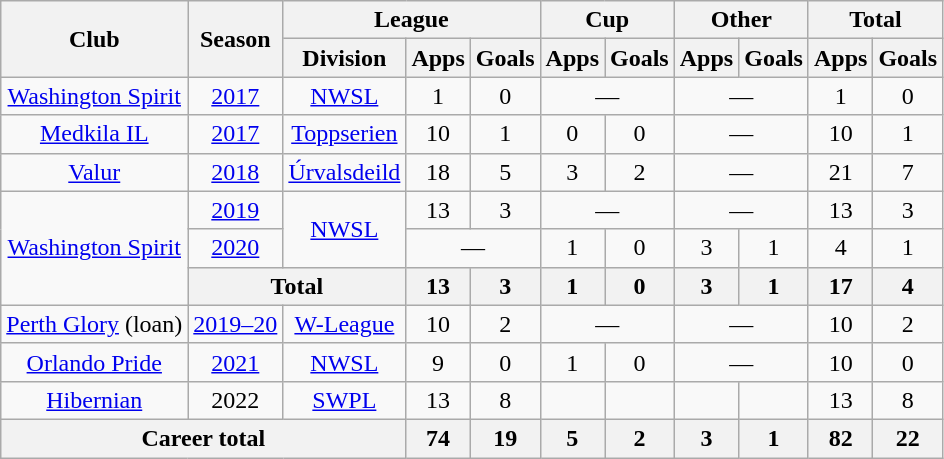<table class="wikitable" style="text-align: center;">
<tr>
<th rowspan="2">Club</th>
<th rowspan="2">Season</th>
<th colspan="3">League</th>
<th colspan="2">Cup</th>
<th colspan="2">Other</th>
<th colspan="2">Total</th>
</tr>
<tr>
<th>Division</th>
<th>Apps</th>
<th>Goals</th>
<th>Apps</th>
<th>Goals</th>
<th>Apps</th>
<th>Goals</th>
<th>Apps</th>
<th>Goals</th>
</tr>
<tr>
<td><a href='#'>Washington Spirit</a></td>
<td><a href='#'>2017</a></td>
<td><a href='#'>NWSL</a></td>
<td>1</td>
<td>0</td>
<td colspan="2">—</td>
<td colspan="2">—</td>
<td>1</td>
<td>0</td>
</tr>
<tr>
<td><a href='#'>Medkila IL</a></td>
<td><a href='#'>2017</a></td>
<td><a href='#'>Toppserien</a></td>
<td>10</td>
<td>1</td>
<td>0</td>
<td>0</td>
<td colspan="2">—</td>
<td>10</td>
<td>1</td>
</tr>
<tr>
<td><a href='#'>Valur</a></td>
<td><a href='#'>2018</a></td>
<td><a href='#'>Úrvalsdeild</a></td>
<td>18</td>
<td>5</td>
<td>3</td>
<td>2</td>
<td colspan="2">—</td>
<td>21</td>
<td>7</td>
</tr>
<tr>
<td rowspan="3"><a href='#'>Washington Spirit</a></td>
<td><a href='#'>2019</a></td>
<td rowspan="2"><a href='#'>NWSL</a></td>
<td>13</td>
<td>3</td>
<td colspan="2">—</td>
<td colspan="2">—</td>
<td>13</td>
<td>3</td>
</tr>
<tr>
<td><a href='#'>2020</a></td>
<td colspan="2">—</td>
<td>1</td>
<td>0</td>
<td>3</td>
<td>1</td>
<td>4</td>
<td>1</td>
</tr>
<tr>
<th colspan="2">Total</th>
<th>13</th>
<th>3</th>
<th>1</th>
<th>0</th>
<th>3</th>
<th>1</th>
<th>17</th>
<th>4</th>
</tr>
<tr>
<td><a href='#'>Perth Glory</a> (loan)</td>
<td><a href='#'>2019–20</a></td>
<td><a href='#'>W-League</a></td>
<td>10</td>
<td>2</td>
<td colspan="2">—</td>
<td colspan="2">—</td>
<td>10</td>
<td>2</td>
</tr>
<tr>
<td><a href='#'>Orlando Pride</a></td>
<td><a href='#'>2021</a></td>
<td><a href='#'>NWSL</a></td>
<td>9</td>
<td>0</td>
<td>1</td>
<td>0</td>
<td colspan="2">—</td>
<td>10</td>
<td>0</td>
</tr>
<tr>
<td><a href='#'>Hibernian</a></td>
<td>2022</td>
<td><a href='#'>SWPL</a></td>
<td>13</td>
<td>8</td>
<td></td>
<td></td>
<td></td>
<td></td>
<td>13</td>
<td>8</td>
</tr>
<tr>
<th colspan="3">Career total</th>
<th>74</th>
<th>19</th>
<th>5</th>
<th>2</th>
<th>3</th>
<th>1</th>
<th>82</th>
<th>22</th>
</tr>
</table>
